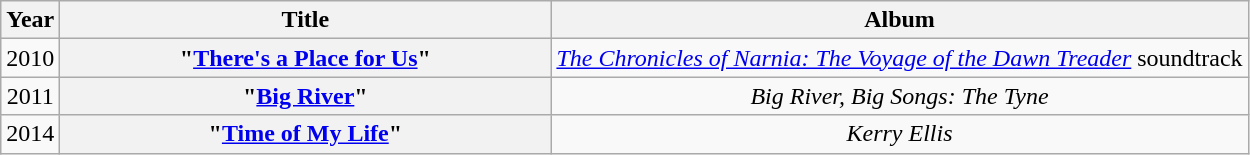<table class="wikitable plainrowheaders" style="text-align:center;" border="1">
<tr>
<th scope="col" style="width:1em;">Year</th>
<th scope="col" style="width:20em;">Title</th>
<th scope="col">Album</th>
</tr>
<tr>
<td>2010</td>
<th scope="row">"<a href='#'>There's a Place for Us</a>"</th>
<td><em><a href='#'>The Chronicles of Narnia: The Voyage of the Dawn Treader</a></em> soundtrack</td>
</tr>
<tr>
<td>2011</td>
<th scope="row">"<a href='#'>Big River</a>"</th>
<td><em>Big River, Big Songs: The Tyne</em></td>
</tr>
<tr>
<td>2014</td>
<th scope="row">"<a href='#'>Time of My Life</a>"<br></th>
<td><em>Kerry Ellis</em></td>
</tr>
</table>
